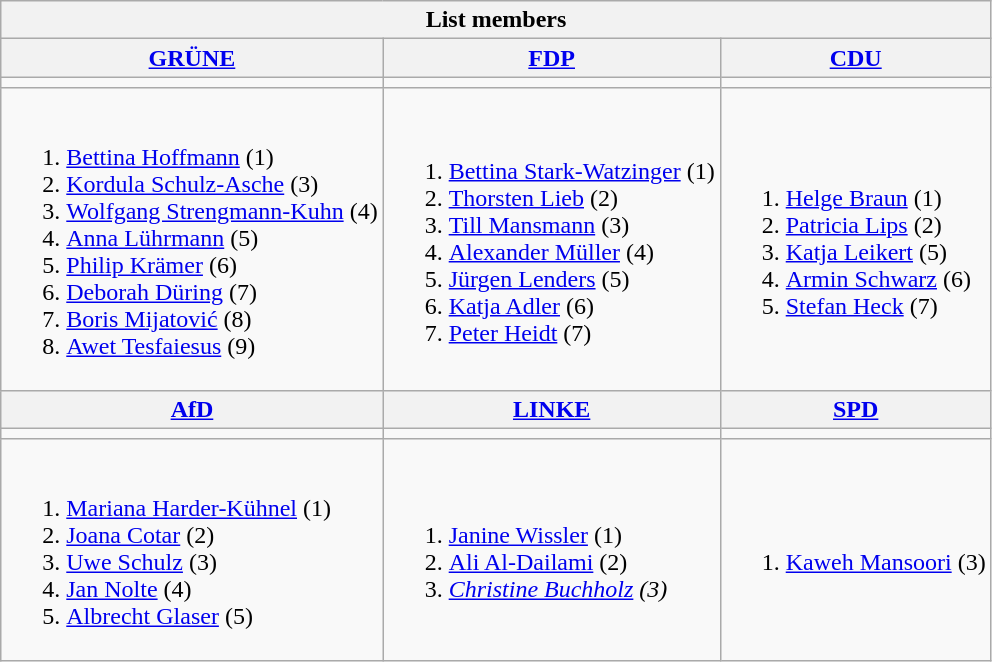<table class=wikitable>
<tr>
<th colspan=3>List members</th>
</tr>
<tr>
<th><a href='#'>GRÜNE</a></th>
<th><a href='#'>FDP</a></th>
<th><a href='#'>CDU</a></th>
</tr>
<tr>
<td bgcolor=></td>
<td bgcolor=></td>
<td bgcolor=></td>
</tr>
<tr>
<td><br><ol><li><a href='#'>Bettina Hoffmann</a> (1)</li><li><a href='#'>Kordula Schulz-Asche</a> (3)</li><li><a href='#'>Wolfgang Strengmann-Kuhn</a> (4)</li><li><a href='#'>Anna Lührmann</a> (5)</li><li><a href='#'>Philip Krämer</a> (6)</li><li><a href='#'>Deborah Düring</a> (7)</li><li><a href='#'>Boris Mijatović</a> (8)</li><li><a href='#'>Awet Tesfaiesus</a> (9)</li></ol></td>
<td><br><ol><li><a href='#'>Bettina Stark-Watzinger</a> (1)</li><li><a href='#'>Thorsten Lieb</a> (2)</li><li><a href='#'>Till Mansmann</a> (3)</li><li><a href='#'>Alexander Müller</a> (4)</li><li><a href='#'>Jürgen Lenders</a> (5)</li><li><a href='#'>Katja Adler</a> (6)</li><li><a href='#'>Peter Heidt</a> (7)</li></ol></td>
<td><br><ol><li><a href='#'>Helge Braun</a> (1)</li><li><a href='#'>Patricia Lips</a> (2)</li><li><a href='#'>Katja Leikert</a> (5)</li><li><a href='#'>Armin Schwarz</a> (6)</li><li><a href='#'>Stefan Heck</a> (7)</li></ol></td>
</tr>
<tr>
<th><a href='#'>AfD</a></th>
<th><a href='#'>LINKE</a></th>
<th><a href='#'>SPD</a></th>
</tr>
<tr>
<td bgcolor=></td>
<td bgcolor=></td>
<td bgcolor=></td>
</tr>
<tr>
<td><br><ol><li><a href='#'>Mariana Harder-Kühnel</a> (1)</li><li><a href='#'>Joana Cotar</a> (2)</li><li><a href='#'>Uwe Schulz</a> (3)</li><li><a href='#'>Jan Nolte</a> (4)</li><li><a href='#'>Albrecht Glaser</a> (5)</li></ol></td>
<td><br><ol><li><a href='#'>Janine Wissler</a> (1)</li><li><a href='#'>Ali Al-Dailami</a> (2)</li><li><em><a href='#'>Christine Buchholz</a> (3)</em></li></ol></td>
<td><br><ol><li><a href='#'>Kaweh Mansoori</a> (3)</li></ol></td>
</tr>
</table>
